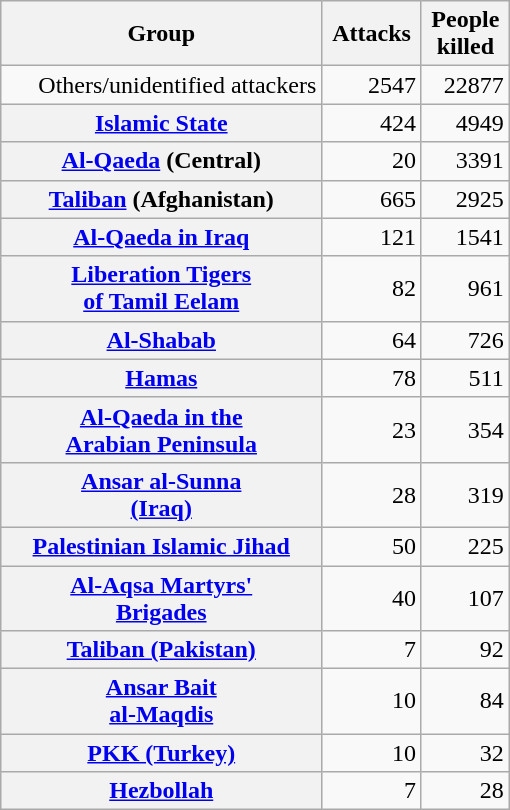<table class="wikitable sortable floatright" style="text-align:right; width:340px;">
<tr>
<th>Group</th>
<th>Attacks</th>
<th>People<br>killed</th>
</tr>
<tr>
<td>Others/unidentified attackers</td>
<td>2547</td>
<td>22877</td>
</tr>
<tr>
<th><a href='#'>Islamic State</a></th>
<td>424</td>
<td>4949</td>
</tr>
<tr>
<th><a href='#'>Al-Qaeda</a> (Central)</th>
<td>20</td>
<td>3391</td>
</tr>
<tr>
<th><a href='#'>Taliban</a> (Afghanistan)</th>
<td>665</td>
<td>2925</td>
</tr>
<tr>
<th><a href='#'>Al-Qaeda in Iraq</a></th>
<td>121</td>
<td>1541</td>
</tr>
<tr>
<th><a href='#'>Liberation Tigers <br>of Tamil Eelam</a></th>
<td>82</td>
<td>961</td>
</tr>
<tr>
<th><a href='#'>Al-Shabab</a></th>
<td>64</td>
<td>726</td>
</tr>
<tr>
<th><a href='#'>Hamas</a></th>
<td>78</td>
<td>511</td>
</tr>
<tr>
<th><a href='#'>Al-Qaeda in the<br> Arabian Peninsula</a></th>
<td>23</td>
<td>354</td>
</tr>
<tr>
<th><a href='#'>Ansar al-Sunna<br> (Iraq)</a></th>
<td>28</td>
<td>319</td>
</tr>
<tr>
<th><a href='#'>Palestinian Islamic Jihad</a></th>
<td>50</td>
<td>225</td>
</tr>
<tr>
<th><a href='#'>Al-Aqsa Martyrs'<br> Brigades</a></th>
<td>40</td>
<td>107</td>
</tr>
<tr>
<th><a href='#'>Taliban (Pakistan)</a></th>
<td>7</td>
<td>92</td>
</tr>
<tr>
<th><a href='#'>Ansar Bait<br> al-Maqdis</a></th>
<td>10</td>
<td>84</td>
</tr>
<tr>
<th><a href='#'>PKK (Turkey)</a></th>
<td>10</td>
<td>32</td>
</tr>
<tr>
<th><a href='#'>Hezbollah</a></th>
<td>7</td>
<td>28</td>
</tr>
</table>
